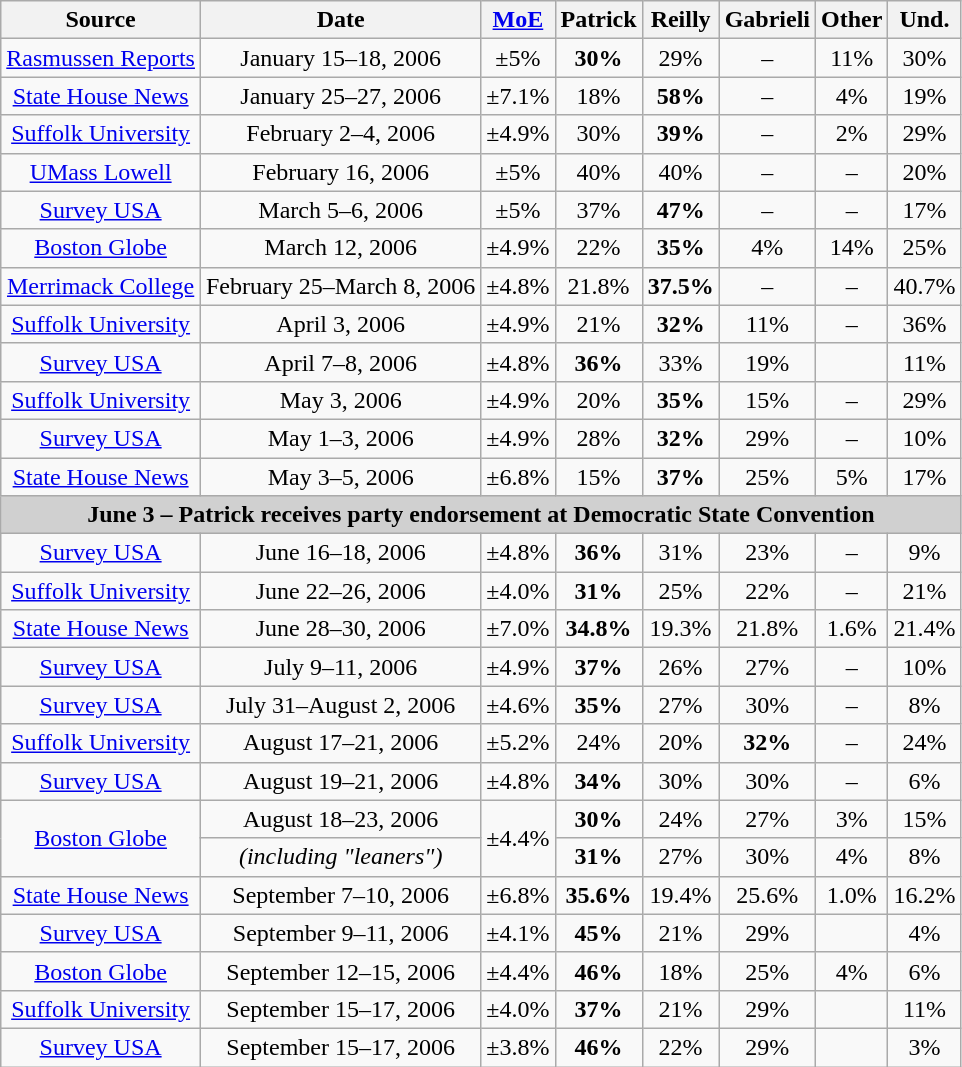<table class=wikitable style="text-align:center">
<tr>
<th>Source</th>
<th>Date</th>
<th><a href='#'>MoE</a></th>
<th>Patrick</th>
<th>Reilly</th>
<th>Gabrieli</th>
<th>Other</th>
<th>Und.</th>
</tr>
<tr>
<td><a href='#'>Rasmussen Reports</a></td>
<td>January 15–18, 2006</td>
<td>±5%</td>
<td><strong>30%</strong></td>
<td>29%</td>
<td>–</td>
<td>11%</td>
<td>30%</td>
</tr>
<tr>
<td><a href='#'>State House News</a></td>
<td>January 25–27, 2006</td>
<td>±7.1%</td>
<td>18%</td>
<td><strong>58%</strong></td>
<td>–</td>
<td>4%</td>
<td>19%</td>
</tr>
<tr>
<td><a href='#'>Suffolk University</a></td>
<td>February 2–4, 2006</td>
<td>±4.9%</td>
<td>30%</td>
<td><strong>39%</strong></td>
<td>–</td>
<td>2%</td>
<td>29%</td>
</tr>
<tr>
<td><a href='#'>UMass Lowell</a></td>
<td>February 16, 2006</td>
<td>±5%</td>
<td>40%</td>
<td>40%</td>
<td>–</td>
<td>–</td>
<td>20%</td>
</tr>
<tr>
<td><a href='#'>Survey USA</a></td>
<td>March 5–6, 2006</td>
<td>±5%</td>
<td>37%</td>
<td><strong>47%</strong></td>
<td>–</td>
<td>–</td>
<td>17%</td>
</tr>
<tr>
<td><a href='#'>Boston Globe</a></td>
<td>March 12, 2006</td>
<td>±4.9%</td>
<td>22%</td>
<td><strong>35%</strong></td>
<td>4%</td>
<td>14%</td>
<td>25%</td>
</tr>
<tr>
<td><a href='#'>Merrimack College</a></td>
<td>February 25–March 8, 2006</td>
<td>±4.8%</td>
<td>21.8%</td>
<td><strong>37.5%</strong></td>
<td>–</td>
<td>–</td>
<td>40.7%</td>
</tr>
<tr>
<td><a href='#'>Suffolk University</a></td>
<td>April 3, 2006</td>
<td>±4.9%</td>
<td>21%</td>
<td><strong>32%</strong></td>
<td>11%</td>
<td>–</td>
<td>36%</td>
</tr>
<tr>
<td><a href='#'>Survey USA</a></td>
<td>April 7–8, 2006</td>
<td>±4.8%</td>
<td><strong>36%</strong></td>
<td>33%</td>
<td>19%</td>
<td></td>
<td>11%</td>
</tr>
<tr>
<td><a href='#'>Suffolk University</a></td>
<td>May 3, 2006</td>
<td>±4.9%</td>
<td>20%</td>
<td><strong>35%</strong></td>
<td>15%</td>
<td>–</td>
<td>29%</td>
</tr>
<tr>
<td><a href='#'>Survey USA</a></td>
<td>May 1–3, 2006</td>
<td>±4.9%</td>
<td>28%</td>
<td><strong>32%</strong></td>
<td>29%</td>
<td>–</td>
<td>10%</td>
</tr>
<tr>
<td><a href='#'>State House News</a></td>
<td>May 3–5, 2006</td>
<td>±6.8%</td>
<td>15%</td>
<td><strong>37%</strong></td>
<td>25%</td>
<td>5%</td>
<td>17%</td>
</tr>
<tr>
<td colspan="8" style="background:#D0D0D0; color:black"><strong>June 3 – Patrick receives party endorsement at Democratic State Convention</strong></td>
</tr>
<tr>
<td><a href='#'>Survey USA</a></td>
<td>June 16–18, 2006</td>
<td>±4.8%</td>
<td><strong>36%</strong></td>
<td>31%</td>
<td>23%</td>
<td>–</td>
<td>9%</td>
</tr>
<tr>
<td><a href='#'>Suffolk University</a></td>
<td>June 22–26, 2006</td>
<td>±4.0%</td>
<td><strong>31%</strong></td>
<td>25%</td>
<td>22%</td>
<td>–</td>
<td>21%</td>
</tr>
<tr>
<td><a href='#'>State House News</a></td>
<td>June 28–30, 2006</td>
<td>±7.0%</td>
<td><strong>34.8%</strong></td>
<td>19.3%</td>
<td>21.8%</td>
<td>1.6%</td>
<td>21.4%</td>
</tr>
<tr>
<td><a href='#'>Survey USA</a></td>
<td>July 9–11, 2006</td>
<td>±4.9%</td>
<td><strong>37%</strong></td>
<td>26%</td>
<td>27%</td>
<td>–</td>
<td>10%</td>
</tr>
<tr>
<td><a href='#'>Survey USA</a></td>
<td>July 31–August 2, 2006</td>
<td>±4.6%</td>
<td><strong>35%</strong></td>
<td>27%</td>
<td>30%</td>
<td>–</td>
<td>8%</td>
</tr>
<tr>
<td><a href='#'>Suffolk University</a></td>
<td>August 17–21, 2006</td>
<td>±5.2%</td>
<td>24%</td>
<td>20%</td>
<td><strong>32%</strong></td>
<td>–</td>
<td>24%</td>
</tr>
<tr>
<td><a href='#'>Survey USA</a></td>
<td>August 19–21, 2006</td>
<td>±4.8%</td>
<td><strong>34%</strong></td>
<td>30%</td>
<td>30%</td>
<td>–</td>
<td>6%</td>
</tr>
<tr>
<td rowspan="2"><a href='#'>Boston Globe</a></td>
<td>August 18–23, 2006</td>
<td rowspan="2">±4.4%</td>
<td><strong>30%</strong></td>
<td>24%</td>
<td>27%</td>
<td>3%</td>
<td>15%</td>
</tr>
<tr>
<td><em>(including "leaners")</em></td>
<td><strong>31%</strong></td>
<td>27%</td>
<td>30%</td>
<td>4%</td>
<td>8%</td>
</tr>
<tr>
<td><a href='#'>State House News</a></td>
<td>September 7–10, 2006</td>
<td>±6.8%</td>
<td><strong>35.6%</strong></td>
<td>19.4%</td>
<td>25.6%</td>
<td>1.0%</td>
<td>16.2%</td>
</tr>
<tr>
<td><a href='#'>Survey USA</a></td>
<td>September 9–11, 2006</td>
<td>±4.1%</td>
<td><strong>45%</strong></td>
<td>21%</td>
<td>29%</td>
<td></td>
<td>4%</td>
</tr>
<tr>
<td><a href='#'>Boston Globe</a></td>
<td>September 12–15, 2006</td>
<td>±4.4%</td>
<td><strong>46%</strong></td>
<td>18%</td>
<td>25%</td>
<td>4%</td>
<td>6%</td>
</tr>
<tr>
<td><a href='#'>Suffolk University</a></td>
<td>September 15–17, 2006</td>
<td>±4.0%</td>
<td><strong>37%</strong></td>
<td>21%</td>
<td>29%</td>
<td></td>
<td>11%</td>
</tr>
<tr>
<td><a href='#'>Survey USA</a></td>
<td>September 15–17, 2006</td>
<td>±3.8%</td>
<td><strong>46%</strong></td>
<td>22%</td>
<td>29%</td>
<td></td>
<td>3%</td>
</tr>
</table>
